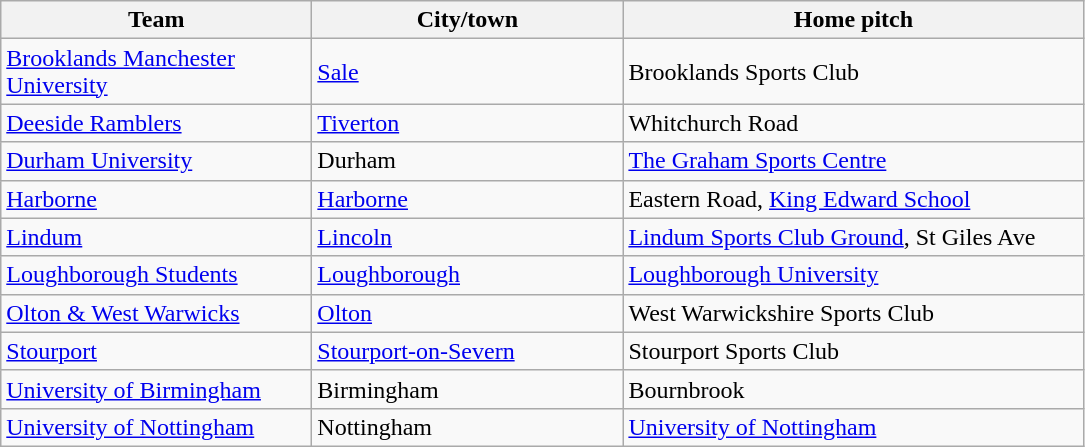<table class="wikitable sortable">
<tr>
<th width=200>Team</th>
<th width=200>City/town</th>
<th width=300>Home pitch</th>
</tr>
<tr>
<td><a href='#'>Brooklands Manchester University</a></td>
<td><a href='#'>Sale</a></td>
<td>Brooklands Sports Club</td>
</tr>
<tr>
<td><a href='#'>Deeside Ramblers</a></td>
<td><a href='#'>Tiverton</a></td>
<td>Whitchurch Road</td>
</tr>
<tr>
<td><a href='#'>Durham University</a></td>
<td>Durham</td>
<td><a href='#'>The Graham Sports Centre</a></td>
</tr>
<tr>
<td><a href='#'>Harborne</a></td>
<td><a href='#'>Harborne</a></td>
<td>Eastern Road, <a href='#'>King Edward School</a></td>
</tr>
<tr>
<td><a href='#'>Lindum</a></td>
<td><a href='#'>Lincoln</a></td>
<td><a href='#'>Lindum Sports Club Ground</a>, St Giles Ave</td>
</tr>
<tr>
<td><a href='#'>Loughborough Students</a></td>
<td><a href='#'>Loughborough</a></td>
<td><a href='#'>Loughborough University</a></td>
</tr>
<tr>
<td><a href='#'>Olton & West Warwicks</a></td>
<td><a href='#'>Olton</a></td>
<td>West Warwickshire Sports Club</td>
</tr>
<tr>
<td><a href='#'>Stourport</a></td>
<td><a href='#'>Stourport-on-Severn</a></td>
<td>Stourport Sports Club</td>
</tr>
<tr>
<td><a href='#'>University of Birmingham</a></td>
<td>Birmingham</td>
<td>Bournbrook</td>
</tr>
<tr>
<td><a href='#'>University of Nottingham</a></td>
<td>Nottingham</td>
<td><a href='#'>University of Nottingham</a></td>
</tr>
</table>
